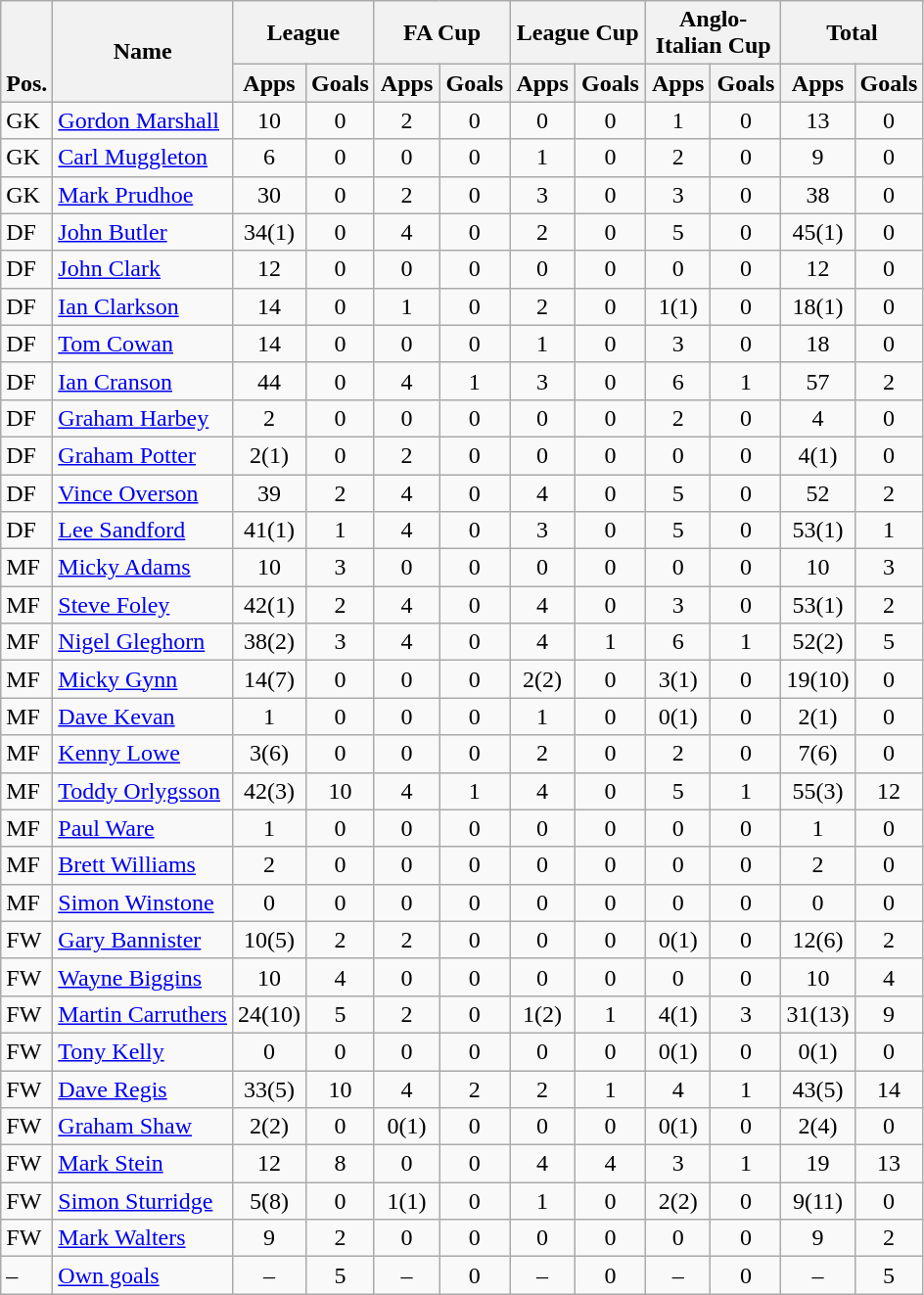<table class="wikitable" style="text-align:center">
<tr>
<th rowspan="2" valign="bottom">Pos.</th>
<th rowspan="2">Name</th>
<th colspan="2" width="85">League</th>
<th colspan="2" width="85">FA Cup</th>
<th colspan="2" width="85">League Cup</th>
<th colspan="2" width="85">Anglo-Italian Cup</th>
<th colspan="2" width="85">Total</th>
</tr>
<tr>
<th>Apps</th>
<th>Goals</th>
<th>Apps</th>
<th>Goals</th>
<th>Apps</th>
<th>Goals</th>
<th>Apps</th>
<th>Goals</th>
<th>Apps</th>
<th>Goals</th>
</tr>
<tr>
<td align="left">GK</td>
<td align="left"> <a href='#'>Gordon Marshall</a></td>
<td>10</td>
<td>0</td>
<td>2</td>
<td>0</td>
<td>0</td>
<td>0</td>
<td>1</td>
<td>0</td>
<td>13</td>
<td>0</td>
</tr>
<tr>
<td align="left">GK</td>
<td align="left"> <a href='#'>Carl Muggleton</a></td>
<td>6</td>
<td>0</td>
<td>0</td>
<td>0</td>
<td>1</td>
<td>0</td>
<td>2</td>
<td>0</td>
<td>9</td>
<td>0</td>
</tr>
<tr>
<td align="left">GK</td>
<td align="left"> <a href='#'>Mark Prudhoe</a></td>
<td>30</td>
<td>0</td>
<td>2</td>
<td>0</td>
<td>3</td>
<td>0</td>
<td>3</td>
<td>0</td>
<td>38</td>
<td>0</td>
</tr>
<tr>
<td align="left">DF</td>
<td align="left"> <a href='#'>John Butler</a></td>
<td>34(1)</td>
<td>0</td>
<td>4</td>
<td>0</td>
<td>2</td>
<td>0</td>
<td>5</td>
<td>0</td>
<td>45(1)</td>
<td>0</td>
</tr>
<tr>
<td align="left">DF</td>
<td align="left"> <a href='#'>John Clark</a></td>
<td>12</td>
<td>0</td>
<td>0</td>
<td>0</td>
<td>0</td>
<td>0</td>
<td>0</td>
<td>0</td>
<td>12</td>
<td>0</td>
</tr>
<tr>
<td align="left">DF</td>
<td align="left"> <a href='#'>Ian Clarkson</a></td>
<td>14</td>
<td>0</td>
<td>1</td>
<td>0</td>
<td>2</td>
<td>0</td>
<td>1(1)</td>
<td>0</td>
<td>18(1)</td>
<td>0</td>
</tr>
<tr>
<td align="left">DF</td>
<td align="left"> <a href='#'>Tom Cowan</a></td>
<td>14</td>
<td>0</td>
<td>0</td>
<td>0</td>
<td>1</td>
<td>0</td>
<td>3</td>
<td>0</td>
<td>18</td>
<td>0</td>
</tr>
<tr>
<td align="left">DF</td>
<td align="left"> <a href='#'>Ian Cranson</a></td>
<td>44</td>
<td>0</td>
<td>4</td>
<td>1</td>
<td>3</td>
<td>0</td>
<td>6</td>
<td>1</td>
<td>57</td>
<td>2</td>
</tr>
<tr>
<td align="left">DF</td>
<td align="left"> <a href='#'>Graham Harbey</a></td>
<td>2</td>
<td>0</td>
<td>0</td>
<td>0</td>
<td>0</td>
<td>0</td>
<td>2</td>
<td>0</td>
<td>4</td>
<td>0</td>
</tr>
<tr>
<td align="left">DF</td>
<td align="left"> <a href='#'>Graham Potter</a></td>
<td>2(1)</td>
<td>0</td>
<td>2</td>
<td>0</td>
<td>0</td>
<td>0</td>
<td>0</td>
<td>0</td>
<td>4(1)</td>
<td>0</td>
</tr>
<tr>
<td align="left">DF</td>
<td align="left"> <a href='#'>Vince Overson</a></td>
<td>39</td>
<td>2</td>
<td>4</td>
<td>0</td>
<td>4</td>
<td>0</td>
<td>5</td>
<td>0</td>
<td>52</td>
<td>2</td>
</tr>
<tr>
<td align="left">DF</td>
<td align="left"> <a href='#'>Lee Sandford</a></td>
<td>41(1)</td>
<td>1</td>
<td>4</td>
<td>0</td>
<td>3</td>
<td>0</td>
<td>5</td>
<td>0</td>
<td>53(1)</td>
<td>1</td>
</tr>
<tr>
<td align="left">MF</td>
<td align="left"> <a href='#'>Micky Adams</a></td>
<td>10</td>
<td>3</td>
<td>0</td>
<td>0</td>
<td>0</td>
<td>0</td>
<td>0</td>
<td>0</td>
<td>10</td>
<td>3</td>
</tr>
<tr>
<td align="left">MF</td>
<td align="left"> <a href='#'>Steve Foley</a></td>
<td>42(1)</td>
<td>2</td>
<td>4</td>
<td>0</td>
<td>4</td>
<td>0</td>
<td>3</td>
<td>0</td>
<td>53(1)</td>
<td>2</td>
</tr>
<tr>
<td align="left">MF</td>
<td align="left"> <a href='#'>Nigel Gleghorn</a></td>
<td>38(2)</td>
<td>3</td>
<td>4</td>
<td>0</td>
<td>4</td>
<td>1</td>
<td>6</td>
<td>1</td>
<td>52(2)</td>
<td>5</td>
</tr>
<tr>
<td align="left">MF</td>
<td align="left"> <a href='#'>Micky Gynn</a></td>
<td>14(7)</td>
<td>0</td>
<td>0</td>
<td>0</td>
<td>2(2)</td>
<td>0</td>
<td>3(1)</td>
<td>0</td>
<td>19(10)</td>
<td>0</td>
</tr>
<tr>
<td align="left">MF</td>
<td align="left"> <a href='#'>Dave Kevan</a></td>
<td>1</td>
<td>0</td>
<td>0</td>
<td>0</td>
<td>1</td>
<td>0</td>
<td>0(1)</td>
<td>0</td>
<td>2(1)</td>
<td>0</td>
</tr>
<tr>
<td align="left">MF</td>
<td align="left"> <a href='#'>Kenny Lowe</a></td>
<td>3(6)</td>
<td>0</td>
<td>0</td>
<td>0</td>
<td>2</td>
<td>0</td>
<td>2</td>
<td>0</td>
<td>7(6)</td>
<td>0</td>
</tr>
<tr>
<td align="left">MF</td>
<td align="left"> <a href='#'>Toddy Orlygsson</a></td>
<td>42(3)</td>
<td>10</td>
<td>4</td>
<td>1</td>
<td>4</td>
<td>0</td>
<td>5</td>
<td>1</td>
<td>55(3)</td>
<td>12</td>
</tr>
<tr>
<td align="left">MF</td>
<td align="left"> <a href='#'>Paul Ware</a></td>
<td>1</td>
<td>0</td>
<td>0</td>
<td>0</td>
<td>0</td>
<td>0</td>
<td>0</td>
<td>0</td>
<td>1</td>
<td>0</td>
</tr>
<tr>
<td align="left">MF</td>
<td align="left"> <a href='#'>Brett Williams</a></td>
<td>2</td>
<td>0</td>
<td>0</td>
<td>0</td>
<td>0</td>
<td>0</td>
<td>0</td>
<td>0</td>
<td>2</td>
<td>0</td>
</tr>
<tr>
<td align="left">MF</td>
<td align="left"> <a href='#'>Simon Winstone</a></td>
<td>0</td>
<td>0</td>
<td>0</td>
<td>0</td>
<td>0</td>
<td>0</td>
<td>0</td>
<td>0</td>
<td>0</td>
<td>0</td>
</tr>
<tr>
<td align="left">FW</td>
<td align="left"> <a href='#'>Gary Bannister</a></td>
<td>10(5)</td>
<td>2</td>
<td>2</td>
<td>0</td>
<td>0</td>
<td>0</td>
<td>0(1)</td>
<td>0</td>
<td>12(6)</td>
<td>2</td>
</tr>
<tr>
<td align="left">FW</td>
<td align="left"> <a href='#'>Wayne Biggins</a></td>
<td>10</td>
<td>4</td>
<td>0</td>
<td>0</td>
<td>0</td>
<td>0</td>
<td>0</td>
<td>0</td>
<td>10</td>
<td>4</td>
</tr>
<tr>
<td align="left">FW</td>
<td align="left"> <a href='#'>Martin Carruthers</a></td>
<td>24(10)</td>
<td>5</td>
<td>2</td>
<td>0</td>
<td>1(2)</td>
<td>1</td>
<td>4(1)</td>
<td>3</td>
<td>31(13)</td>
<td>9</td>
</tr>
<tr>
<td align="left">FW</td>
<td align="left"> <a href='#'>Tony Kelly</a></td>
<td>0</td>
<td>0</td>
<td>0</td>
<td>0</td>
<td>0</td>
<td>0</td>
<td>0(1)</td>
<td>0</td>
<td>0(1)</td>
<td>0</td>
</tr>
<tr>
<td align="left">FW</td>
<td align="left"> <a href='#'>Dave Regis</a></td>
<td>33(5)</td>
<td>10</td>
<td>4</td>
<td>2</td>
<td>2</td>
<td>1</td>
<td>4</td>
<td>1</td>
<td>43(5)</td>
<td>14</td>
</tr>
<tr>
<td align="left">FW</td>
<td align="left"> <a href='#'>Graham Shaw</a></td>
<td>2(2)</td>
<td>0</td>
<td>0(1)</td>
<td>0</td>
<td>0</td>
<td>0</td>
<td>0(1)</td>
<td>0</td>
<td>2(4)</td>
<td>0</td>
</tr>
<tr>
<td align="left">FW</td>
<td align="left"> <a href='#'>Mark Stein</a></td>
<td>12</td>
<td>8</td>
<td>0</td>
<td>0</td>
<td>4</td>
<td>4</td>
<td>3</td>
<td>1</td>
<td>19</td>
<td>13</td>
</tr>
<tr>
<td align="left">FW</td>
<td align="left"> <a href='#'>Simon Sturridge</a></td>
<td>5(8)</td>
<td>0</td>
<td>1(1)</td>
<td>0</td>
<td>1</td>
<td>0</td>
<td>2(2)</td>
<td>0</td>
<td>9(11)</td>
<td>0</td>
</tr>
<tr>
<td align="left">FW</td>
<td align="left"> <a href='#'>Mark Walters</a></td>
<td>9</td>
<td>2</td>
<td>0</td>
<td>0</td>
<td>0</td>
<td>0</td>
<td>0</td>
<td>0</td>
<td>9</td>
<td>2</td>
</tr>
<tr>
<td align="left">–</td>
<td align="left"><a href='#'>Own goals</a></td>
<td>–</td>
<td>5</td>
<td>–</td>
<td>0</td>
<td>–</td>
<td>0</td>
<td>–</td>
<td>0</td>
<td>–</td>
<td>5</td>
</tr>
</table>
